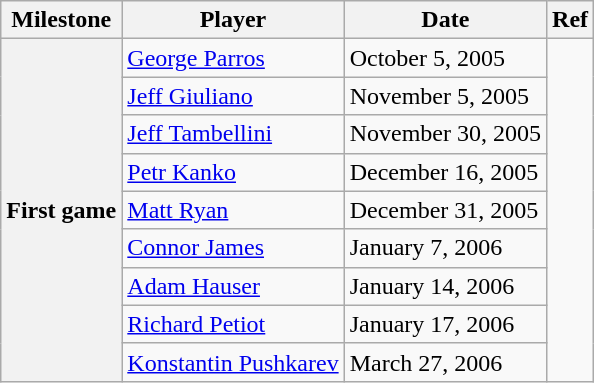<table class="wikitable">
<tr>
<th scope="col">Milestone</th>
<th scope="col">Player</th>
<th scope="col">Date</th>
<th scope="col">Ref</th>
</tr>
<tr>
<th rowspan=9>First game</th>
<td><a href='#'>George Parros</a></td>
<td>October 5, 2005</td>
<td rowspan=9></td>
</tr>
<tr>
<td><a href='#'>Jeff Giuliano</a></td>
<td>November 5, 2005</td>
</tr>
<tr>
<td><a href='#'>Jeff Tambellini</a></td>
<td>November 30, 2005</td>
</tr>
<tr>
<td><a href='#'>Petr Kanko</a></td>
<td>December 16, 2005</td>
</tr>
<tr>
<td><a href='#'>Matt Ryan</a></td>
<td>December 31, 2005</td>
</tr>
<tr>
<td><a href='#'>Connor James</a></td>
<td>January 7, 2006</td>
</tr>
<tr>
<td><a href='#'>Adam Hauser</a></td>
<td>January 14, 2006</td>
</tr>
<tr>
<td><a href='#'>Richard Petiot</a></td>
<td>January 17, 2006</td>
</tr>
<tr>
<td><a href='#'>Konstantin Pushkarev</a></td>
<td>March 27, 2006</td>
</tr>
</table>
